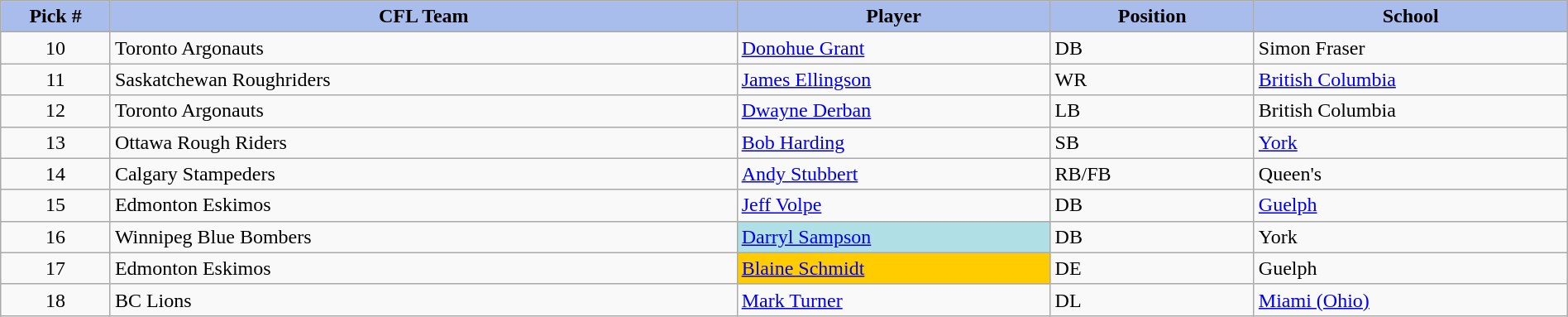<table class="wikitable" style="width: 100%">
<tr>
<th style="background:#a8bdec; width:7%;">Pick #</th>
<th style="width:40%; background:#a8bdec;">CFL Team</th>
<th style="width:20%; background:#a8bdec;">Player</th>
<th style="width:13%; background:#a8bdec;">Position</th>
<th style="width:20%; background:#a8bdec;">School</th>
</tr>
<tr>
<td align=center>10</td>
<td>Toronto Argonauts</td>
<td><a href='#'>Donohue Grant</a></td>
<td>DB</td>
<td>Simon Fraser</td>
</tr>
<tr>
<td align=center>11</td>
<td>Saskatchewan Roughriders</td>
<td><a href='#'>James Ellingson</a></td>
<td>WR</td>
<td><a href='#'>British Columbia</a></td>
</tr>
<tr>
<td align=center>12</td>
<td>Toronto Argonauts</td>
<td><a href='#'>Dwayne Derban</a></td>
<td>LB</td>
<td>British Columbia</td>
</tr>
<tr>
<td align=center>13</td>
<td>Ottawa Rough Riders</td>
<td><a href='#'>Bob Harding</a></td>
<td>SB</td>
<td><a href='#'>York</a></td>
</tr>
<tr>
<td align=center>14</td>
<td>Calgary Stampeders</td>
<td><a href='#'>Andy Stubbert</a></td>
<td>RB/FB</td>
<td>Queen's</td>
</tr>
<tr>
<td align=center>15</td>
<td>Edmonton Eskimos</td>
<td><a href='#'>Jeff Volpe</a></td>
<td>DB</td>
<td><a href='#'>Guelph</a></td>
</tr>
<tr>
<td align=center>16</td>
<td>Winnipeg Blue Bombers</td>
<td bgcolor="#B0E0E6"><a href='#'>Darryl Sampson</a></td>
<td>DB</td>
<td>York</td>
</tr>
<tr>
<td align=center>17</td>
<td>Edmonton Eskimos</td>
<td bgcolor="#FFCC00"><a href='#'>Blaine Schmidt</a></td>
<td>DE</td>
<td>Guelph</td>
</tr>
<tr>
<td align=center>18</td>
<td>BC Lions</td>
<td><a href='#'>Mark Turner</a></td>
<td>DL</td>
<td><a href='#'>Miami (Ohio)</a></td>
</tr>
</table>
